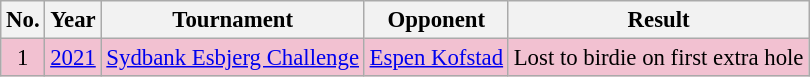<table class="wikitable" style="font-size:95%;">
<tr>
<th>No.</th>
<th>Year</th>
<th>Tournament</th>
<th>Opponent</th>
<th>Result</th>
</tr>
<tr style="background:#F2C1D1;">
<td align=center>1</td>
<td><a href='#'>2021</a></td>
<td><a href='#'>Sydbank Esbjerg Challenge</a></td>
<td> <a href='#'>Espen Kofstad</a></td>
<td>Lost to birdie on first extra hole</td>
</tr>
</table>
